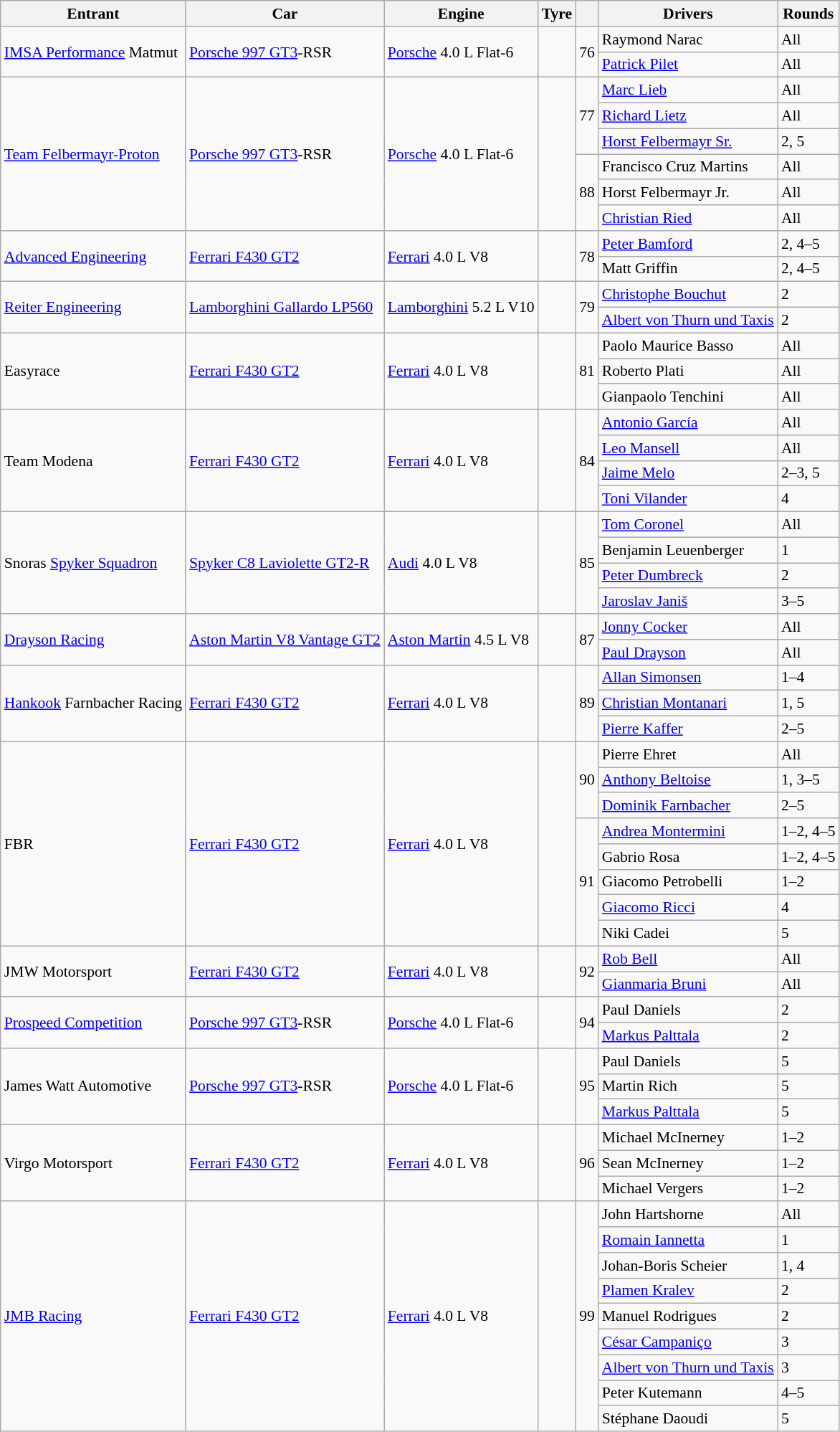<table class="wikitable" style="font-size: 90%">
<tr>
<th>Entrant</th>
<th>Car</th>
<th>Engine</th>
<th>Tyre</th>
<th></th>
<th>Drivers</th>
<th>Rounds</th>
</tr>
<tr>
<td rowspan=2> <a href='#'>IMSA Performance</a> Matmut</td>
<td rowspan=2><a href='#'>Porsche 997 GT3</a>-RSR</td>
<td rowspan=2><a href='#'>Porsche</a> 4.0 L Flat-6</td>
<td rowspan=2></td>
<td rowspan=2>76</td>
<td> Raymond Narac</td>
<td>All</td>
</tr>
<tr>
<td> <a href='#'>Patrick Pilet</a></td>
<td>All</td>
</tr>
<tr>
<td rowspan=6> <a href='#'>Team Felbermayr-Proton</a></td>
<td rowspan=6><a href='#'>Porsche 997 GT3</a>-RSR</td>
<td rowspan=6><a href='#'>Porsche</a> 4.0 L Flat-6</td>
<td rowspan=6></td>
<td rowspan=3>77</td>
<td> <a href='#'>Marc Lieb</a></td>
<td>All</td>
</tr>
<tr>
<td> <a href='#'>Richard Lietz</a></td>
<td>All</td>
</tr>
<tr>
<td> <a href='#'>Horst Felbermayr Sr.</a></td>
<td>2, 5</td>
</tr>
<tr>
<td rowspan=3>88</td>
<td> Francisco Cruz Martins</td>
<td>All</td>
</tr>
<tr>
<td> Horst Felbermayr Jr.</td>
<td>All</td>
</tr>
<tr>
<td> <a href='#'>Christian Ried</a></td>
<td>All</td>
</tr>
<tr>
<td rowspan=2> <a href='#'>Advanced Engineering</a></td>
<td rowspan=2><a href='#'>Ferrari F430 GT2</a></td>
<td rowspan=2><a href='#'>Ferrari</a> 4.0 L V8</td>
<td rowspan=2></td>
<td rowspan=2>78</td>
<td> <a href='#'>Peter Bamford</a></td>
<td>2, 4–5</td>
</tr>
<tr>
<td> Matt Griffin</td>
<td>2, 4–5</td>
</tr>
<tr>
<td rowspan=2> <a href='#'>Reiter Engineering</a></td>
<td rowspan=2><a href='#'>Lamborghini Gallardo LP560</a></td>
<td rowspan=2><a href='#'>Lamborghini</a> 5.2 L V10</td>
<td rowspan=2></td>
<td rowspan=2>79</td>
<td> <a href='#'>Christophe Bouchut</a></td>
<td>2</td>
</tr>
<tr>
<td> <a href='#'>Albert von Thurn und Taxis</a></td>
<td>2</td>
</tr>
<tr>
<td rowspan=3> Easyrace</td>
<td rowspan=3><a href='#'>Ferrari F430 GT2</a></td>
<td rowspan=3><a href='#'>Ferrari</a> 4.0 L V8</td>
<td rowspan=3></td>
<td rowspan=3>81</td>
<td> Paolo Maurice Basso</td>
<td>All</td>
</tr>
<tr>
<td> Roberto Plati</td>
<td>All</td>
</tr>
<tr>
<td> Gianpaolo Tenchini</td>
<td>All</td>
</tr>
<tr>
<td rowspan=4> Team Modena</td>
<td rowspan=4><a href='#'>Ferrari F430 GT2</a></td>
<td rowspan=4><a href='#'>Ferrari</a> 4.0 L V8</td>
<td rowspan=4></td>
<td rowspan=4>84</td>
<td> <a href='#'>Antonio García</a></td>
<td>All</td>
</tr>
<tr>
<td> <a href='#'>Leo Mansell</a></td>
<td>All</td>
</tr>
<tr>
<td> <a href='#'>Jaime Melo</a></td>
<td>2–3, 5</td>
</tr>
<tr>
<td> <a href='#'>Toni Vilander</a></td>
<td>4</td>
</tr>
<tr>
<td rowspan=4> Snoras <a href='#'>Spyker Squadron</a></td>
<td rowspan=4><a href='#'>Spyker C8 Laviolette GT2-R</a></td>
<td rowspan=4><a href='#'>Audi</a> 4.0 L V8</td>
<td rowspan=4></td>
<td rowspan=4>85</td>
<td> <a href='#'>Tom Coronel</a></td>
<td>All</td>
</tr>
<tr>
<td> Benjamin Leuenberger</td>
<td>1</td>
</tr>
<tr>
<td> <a href='#'>Peter Dumbreck</a></td>
<td>2</td>
</tr>
<tr>
<td> <a href='#'>Jaroslav Janiš</a></td>
<td>3–5</td>
</tr>
<tr>
<td rowspan=2> <a href='#'>Drayson Racing</a></td>
<td rowspan=2><a href='#'>Aston Martin V8 Vantage GT2</a></td>
<td rowspan=2><a href='#'>Aston Martin</a> 4.5 L V8</td>
<td rowspan=2></td>
<td rowspan=2>87</td>
<td> <a href='#'>Jonny Cocker</a></td>
<td>All</td>
</tr>
<tr>
<td> <a href='#'>Paul Drayson</a></td>
<td>All</td>
</tr>
<tr>
<td rowspan=3> <a href='#'>Hankook</a> Farnbacher Racing</td>
<td rowspan=3><a href='#'>Ferrari F430 GT2</a></td>
<td rowspan=3><a href='#'>Ferrari</a> 4.0 L V8</td>
<td rowspan=3></td>
<td rowspan=3>89</td>
<td> <a href='#'>Allan Simonsen</a></td>
<td>1–4</td>
</tr>
<tr>
<td> <a href='#'>Christian Montanari</a></td>
<td>1, 5</td>
</tr>
<tr>
<td> <a href='#'>Pierre Kaffer</a></td>
<td>2–5</td>
</tr>
<tr>
<td rowspan=8> FBR</td>
<td rowspan=8><a href='#'>Ferrari F430 GT2</a></td>
<td rowspan=8><a href='#'>Ferrari</a> 4.0 L V8</td>
<td rowspan=8></td>
<td rowspan=3>90</td>
<td> Pierre Ehret</td>
<td>All</td>
</tr>
<tr>
<td> <a href='#'>Anthony Beltoise</a></td>
<td>1, 3–5</td>
</tr>
<tr>
<td> <a href='#'>Dominik Farnbacher</a></td>
<td>2–5</td>
</tr>
<tr>
<td rowspan=5>91</td>
<td> <a href='#'>Andrea Montermini</a></td>
<td>1–2, 4–5</td>
</tr>
<tr>
<td> Gabrio Rosa</td>
<td>1–2, 4–5</td>
</tr>
<tr>
<td> Giacomo Petrobelli</td>
<td>1–2</td>
</tr>
<tr>
<td> <a href='#'>Giacomo Ricci</a></td>
<td>4</td>
</tr>
<tr>
<td> Niki Cadei</td>
<td>5</td>
</tr>
<tr>
<td rowspan=2> JMW Motorsport</td>
<td rowspan=2><a href='#'>Ferrari F430 GT2</a></td>
<td rowspan=2><a href='#'>Ferrari</a> 4.0 L V8</td>
<td rowspan=2></td>
<td rowspan=2>92</td>
<td> <a href='#'>Rob Bell</a></td>
<td>All</td>
</tr>
<tr>
<td> <a href='#'>Gianmaria Bruni</a></td>
<td>All</td>
</tr>
<tr>
<td rowspan=2> <a href='#'>Prospeed Competition</a></td>
<td rowspan=2><a href='#'>Porsche 997 GT3</a>-RSR</td>
<td rowspan=2><a href='#'>Porsche</a> 4.0 L Flat-6</td>
<td rowspan=2></td>
<td rowspan=2>94</td>
<td> Paul Daniels</td>
<td>2</td>
</tr>
<tr>
<td> <a href='#'>Markus Palttala</a></td>
<td>2</td>
</tr>
<tr>
<td rowspan=3> James Watt Automotive</td>
<td rowspan=3><a href='#'>Porsche 997 GT3</a>-RSR</td>
<td rowspan=3><a href='#'>Porsche</a> 4.0 L Flat-6</td>
<td rowspan=3></td>
<td rowspan=3>95</td>
<td> Paul Daniels</td>
<td>5</td>
</tr>
<tr>
<td> Martin Rich</td>
<td>5</td>
</tr>
<tr>
<td> <a href='#'>Markus Palttala</a></td>
<td>5</td>
</tr>
<tr>
<td rowspan=3> Virgo Motorsport</td>
<td rowspan=3><a href='#'>Ferrari F430 GT2</a></td>
<td rowspan=3><a href='#'>Ferrari</a> 4.0 L V8</td>
<td rowspan=3></td>
<td rowspan=3>96</td>
<td> Michael McInerney</td>
<td>1–2</td>
</tr>
<tr>
<td> Sean McInerney</td>
<td>1–2</td>
</tr>
<tr>
<td> Michael Vergers</td>
<td>1–2</td>
</tr>
<tr>
<td rowspan=9> <a href='#'>JMB Racing</a></td>
<td rowspan=9><a href='#'>Ferrari F430 GT2</a></td>
<td rowspan=9><a href='#'>Ferrari</a> 4.0 L V8</td>
<td rowspan=9></td>
<td rowspan=9>99</td>
<td> John Hartshorne</td>
<td>All</td>
</tr>
<tr>
<td> <a href='#'>Romain Iannetta</a></td>
<td>1</td>
</tr>
<tr>
<td> Johan-Boris Scheier</td>
<td>1, 4</td>
</tr>
<tr>
<td> <a href='#'>Plamen Kralev</a></td>
<td>2</td>
</tr>
<tr>
<td> Manuel Rodrigues</td>
<td>2</td>
</tr>
<tr>
<td> <a href='#'>César Campaniço</a></td>
<td>3</td>
</tr>
<tr>
<td> <a href='#'>Albert von Thurn und Taxis</a></td>
<td>3</td>
</tr>
<tr>
<td> Peter Kutemann</td>
<td>4–5</td>
</tr>
<tr>
<td> Stéphane Daoudi</td>
<td>5</td>
</tr>
</table>
